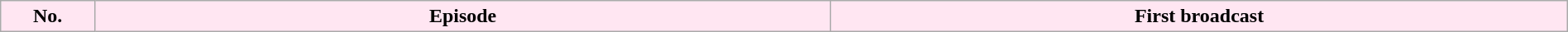<table class="wikitable plainrowheaders" style="width:100%; margin:auto; background:#fff;">
<tr>
<th style="background: #ffe6f2; width: 6%;">No.</th>
<th style="background: #ffe6f2; width: 47%;">Episode</th>
<th style="background: #ffe6f2; width: 47%;">First broadcast<br>



</th>
</tr>
</table>
